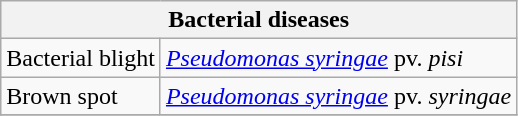<table class="wikitable" style="clear">
<tr>
<th colspan=2><strong>Bacterial diseases</strong><br></th>
</tr>
<tr>
<td>Bacterial blight</td>
<td><em><a href='#'>Pseudomonas syringae</a></em> pv. <em>pisi</em></td>
</tr>
<tr>
<td>Brown spot</td>
<td><em><a href='#'>Pseudomonas syringae</a></em> pv. <em>syringae</em></td>
</tr>
<tr>
</tr>
</table>
